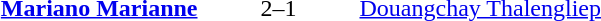<table>
<tr>
<th width=400></th>
<th width=100></th>
<th width=400></th>
</tr>
<tr>
<td align=right><strong><a href='#'>Mariano Marianne</a> </strong></td>
<td align=center>2–1</td>
<td> <a href='#'>Douangchay Thalengliep</a></td>
</tr>
</table>
